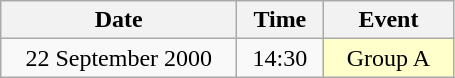<table class = "wikitable" style="text-align:center;">
<tr>
<th width=150>Date</th>
<th width=50>Time</th>
<th width=80>Event</th>
</tr>
<tr>
<td>22 September 2000</td>
<td>14:30</td>
<td bgcolor=ffffcc>Group A</td>
</tr>
</table>
